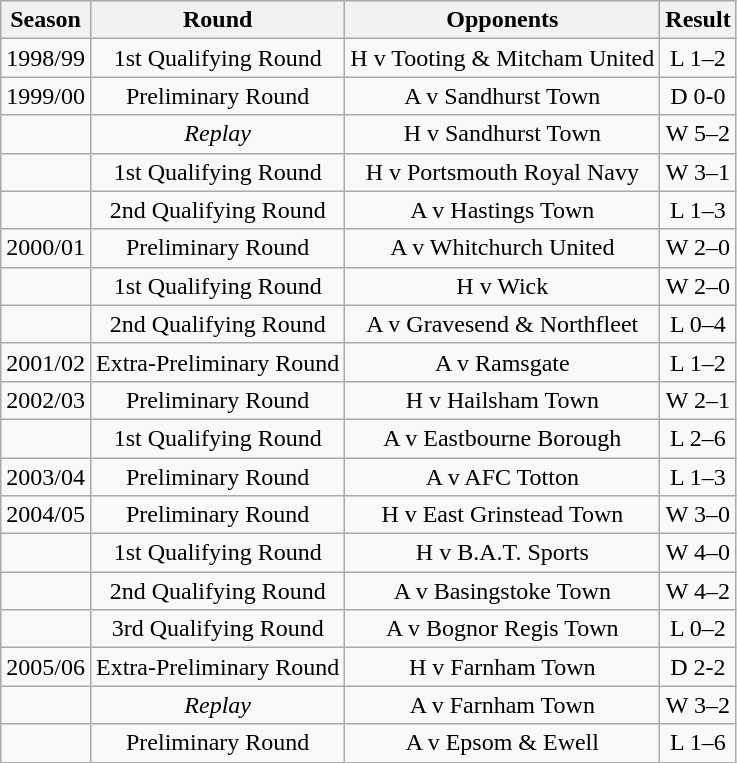<table class="wikitable collapsible collapsed" style=text-align:center>
<tr>
<th>Season</th>
<th>Round</th>
<th>Opponents</th>
<th>Result</th>
</tr>
<tr>
<td>1998/99</td>
<td>1st Qualifying Round</td>
<td>H v Tooting & Mitcham United</td>
<td>L 1–2</td>
</tr>
<tr>
<td>1999/00</td>
<td>Preliminary Round</td>
<td>A v Sandhurst Town</td>
<td>D 0-0</td>
</tr>
<tr>
<td></td>
<td><em>Replay</em></td>
<td>H v Sandhurst Town</td>
<td>W 5–2</td>
</tr>
<tr>
<td></td>
<td>1st Qualifying Round</td>
<td>H v Portsmouth Royal Navy</td>
<td>W 3–1</td>
</tr>
<tr>
<td></td>
<td>2nd Qualifying Round</td>
<td>A v Hastings Town</td>
<td>L 1–3</td>
</tr>
<tr>
<td>2000/01</td>
<td>Preliminary Round</td>
<td>A v Whitchurch United</td>
<td>W 2–0</td>
</tr>
<tr>
<td></td>
<td>1st Qualifying Round</td>
<td>H v Wick</td>
<td>W 2–0</td>
</tr>
<tr>
<td></td>
<td>2nd Qualifying Round</td>
<td>A v Gravesend & Northfleet</td>
<td>L 0–4</td>
</tr>
<tr>
<td>2001/02</td>
<td>Extra-Preliminary Round</td>
<td>A v Ramsgate</td>
<td>L 1–2</td>
</tr>
<tr>
<td>2002/03</td>
<td>Preliminary Round</td>
<td>H v Hailsham Town</td>
<td>W 2–1</td>
</tr>
<tr>
<td></td>
<td>1st Qualifying Round</td>
<td>A v Eastbourne Borough</td>
<td>L 2–6</td>
</tr>
<tr>
<td>2003/04</td>
<td>Preliminary Round</td>
<td>A v AFC Totton</td>
<td>L 1–3</td>
</tr>
<tr>
<td>2004/05</td>
<td>Preliminary Round</td>
<td>H v East Grinstead Town</td>
<td>W 3–0</td>
</tr>
<tr>
<td></td>
<td>1st Qualifying Round</td>
<td>H v B.A.T. Sports</td>
<td>W 4–0</td>
</tr>
<tr>
<td></td>
<td>2nd Qualifying Round</td>
<td>A v Basingstoke Town</td>
<td>W 4–2</td>
</tr>
<tr>
<td></td>
<td>3rd Qualifying Round</td>
<td>A v Bognor Regis Town</td>
<td>L 0–2</td>
</tr>
<tr>
<td>2005/06</td>
<td>Extra-Preliminary Round</td>
<td>H v Farnham Town</td>
<td>D 2-2</td>
</tr>
<tr>
<td></td>
<td><em>Replay</em></td>
<td>A v Farnham Town</td>
<td>W 3–2</td>
</tr>
<tr>
<td></td>
<td>Preliminary Round</td>
<td>A v Epsom & Ewell</td>
<td>L 1–6</td>
</tr>
</table>
